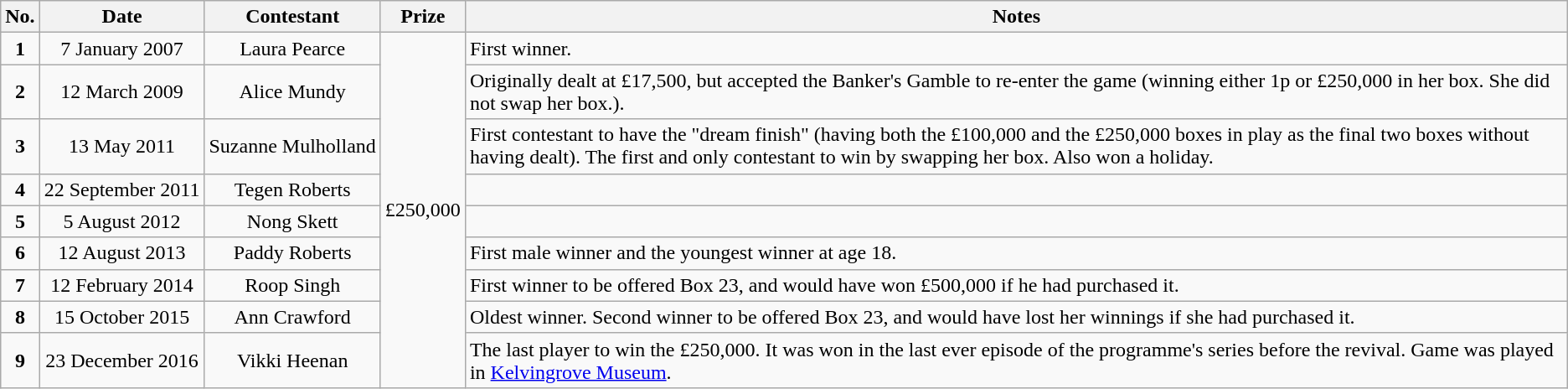<table class="wikitable" style="text-align: center;">
<tr>
<th>No.</th>
<th>Date</th>
<th>Contestant</th>
<th>Prize</th>
<th>Notes</th>
</tr>
<tr>
<td><strong>1</strong></td>
<td>7 January 2007</td>
<td>Laura Pearce</td>
<td rowspan="12">£250,000</td>
<td style="text-align:left;">First winner.</td>
</tr>
<tr>
<td><strong>2</strong></td>
<td>12 March 2009</td>
<td>Alice Mundy</td>
<td style="text-align:left;">Originally dealt at £17,500, but accepted the Banker's Gamble to re-enter the game (winning either 1p or £250,000 in her box. She did not swap her box.).</td>
</tr>
<tr>
<td><strong>3</strong></td>
<td>13 May 2011</td>
<td style="white-space:nowrap;">Suzanne Mulholland</td>
<td style="text-align:left;">First contestant to have the "dream finish" (having both the £100,000 and the £250,000 boxes in play as the final two boxes without having dealt). The first and only contestant to win by swapping her box. Also won a holiday.</td>
</tr>
<tr>
<td><strong>4</strong></td>
<td style="white-space:nowrap;">22 September 2011</td>
<td>Tegen Roberts</td>
<td></td>
</tr>
<tr>
<td><strong>5</strong></td>
<td>5 August 2012</td>
<td>Nong Skett</td>
<td></td>
</tr>
<tr>
<td><strong>6</strong></td>
<td>12 August 2013</td>
<td>Paddy Roberts</td>
<td style="text-align:left;">First male winner and the youngest winner at age 18.</td>
</tr>
<tr>
<td><strong>7</strong></td>
<td>12 February 2014</td>
<td>Roop Singh</td>
<td style="text-align:left;">First winner to be offered Box 23, and would have won £500,000 if he had purchased it.</td>
</tr>
<tr>
<td><strong>8</strong></td>
<td>15 October 2015</td>
<td>Ann Crawford</td>
<td style="text-align:left;">Oldest winner. Second winner to be offered Box 23, and would have lost her winnings if she had purchased it.</td>
</tr>
<tr>
<td><strong>9</strong></td>
<td>23 December 2016</td>
<td>Vikki Heenan</td>
<td style="text-align:left;">The last player to win the £250,000. It was won in the last ever episode of the programme's series before the revival. Game was played in <a href='#'>Kelvingrove Museum</a>.</td>
</tr>
</table>
